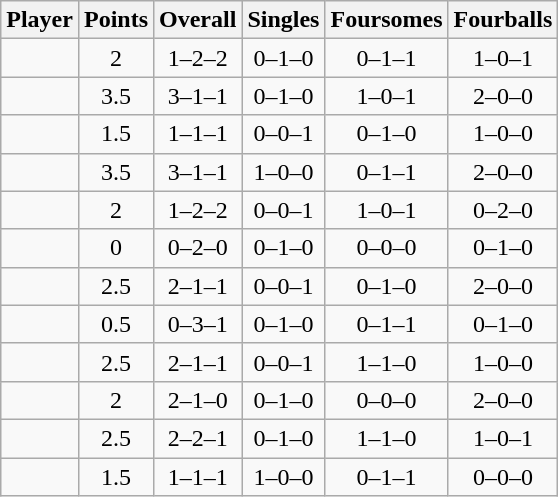<table class="wikitable sortable" style="text-align:center">
<tr>
<th>Player</th>
<th>Points</th>
<th>Overall</th>
<th>Singles</th>
<th>Foursomes</th>
<th>Fourballs</th>
</tr>
<tr>
<td align=left></td>
<td>2</td>
<td>1–2–2</td>
<td>0–1–0</td>
<td>0–1–1</td>
<td>1–0–1</td>
</tr>
<tr>
<td align=left></td>
<td>3.5</td>
<td>3–1–1</td>
<td>0–1–0</td>
<td>1–0–1</td>
<td>2–0–0</td>
</tr>
<tr>
<td align=left></td>
<td>1.5</td>
<td>1–1–1</td>
<td>0–0–1</td>
<td>0–1–0</td>
<td>1–0–0</td>
</tr>
<tr>
<td align=left></td>
<td>3.5</td>
<td>3–1–1</td>
<td>1–0–0</td>
<td>0–1–1</td>
<td>2–0–0</td>
</tr>
<tr>
<td align=left></td>
<td>2</td>
<td>1–2–2</td>
<td>0–0–1</td>
<td>1–0–1</td>
<td>0–2–0</td>
</tr>
<tr>
<td align=left></td>
<td>0</td>
<td>0–2–0</td>
<td>0–1–0</td>
<td>0–0–0</td>
<td>0–1–0</td>
</tr>
<tr>
<td align=left></td>
<td>2.5</td>
<td>2–1–1</td>
<td>0–0–1</td>
<td>0–1–0</td>
<td>2–0–0</td>
</tr>
<tr>
<td align=left></td>
<td>0.5</td>
<td>0–3–1</td>
<td>0–1–0</td>
<td>0–1–1</td>
<td>0–1–0</td>
</tr>
<tr>
<td align=left></td>
<td>2.5</td>
<td>2–1–1</td>
<td>0–0–1</td>
<td>1–1–0</td>
<td>1–0–0</td>
</tr>
<tr>
<td align=left></td>
<td>2</td>
<td>2–1–0</td>
<td>0–1–0</td>
<td>0–0–0</td>
<td>2–0–0</td>
</tr>
<tr>
<td align=left></td>
<td>2.5</td>
<td>2–2–1</td>
<td>0–1–0</td>
<td>1–1–0</td>
<td>1–0–1</td>
</tr>
<tr>
<td align=left></td>
<td>1.5</td>
<td>1–1–1</td>
<td>1–0–0</td>
<td>0–1–1</td>
<td>0–0–0</td>
</tr>
</table>
